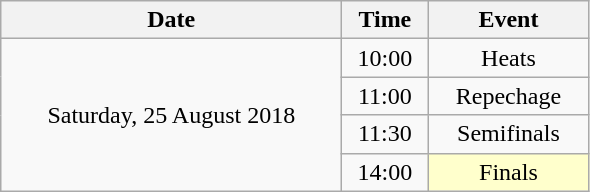<table class = "wikitable" style="text-align:center;">
<tr>
<th width=220>Date</th>
<th width=50>Time</th>
<th width=100>Event</th>
</tr>
<tr>
<td rowspan="4">Saturday, 25 August 2018</td>
<td>10:00</td>
<td>Heats</td>
</tr>
<tr>
<td>11:00</td>
<td>Repechage</td>
</tr>
<tr>
<td>11:30</td>
<td>Semifinals</td>
</tr>
<tr>
<td>14:00</td>
<td bgcolor=ffffcc>Finals</td>
</tr>
</table>
